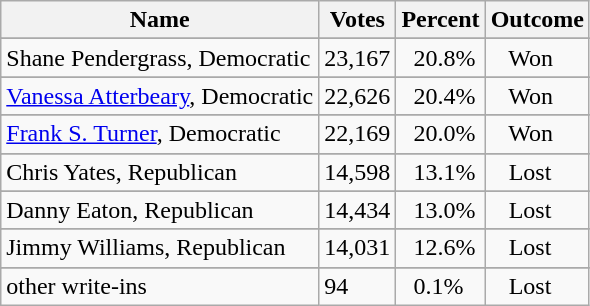<table class="wikitable">
<tr>
<th>Name</th>
<th>Votes</th>
<th>Percent</th>
<th>Outcome</th>
</tr>
<tr>
</tr>
<tr>
<td>Shane Pendergrass, Democratic</td>
<td>23,167</td>
<td>  20.8%</td>
<td>   Won</td>
</tr>
<tr>
</tr>
<tr>
<td><a href='#'>Vanessa Atterbeary</a>, Democratic</td>
<td>22,626</td>
<td>  20.4%</td>
<td>   Won</td>
</tr>
<tr>
</tr>
<tr>
<td><a href='#'>Frank S. Turner</a>, Democratic</td>
<td>22,169</td>
<td>  20.0%</td>
<td>   Won</td>
</tr>
<tr>
</tr>
<tr>
<td>Chris Yates, Republican</td>
<td>14,598</td>
<td>  13.1%</td>
<td>   Lost</td>
</tr>
<tr>
</tr>
<tr>
<td>Danny Eaton, Republican</td>
<td>14,434</td>
<td>  13.0%</td>
<td>   Lost</td>
</tr>
<tr>
</tr>
<tr>
<td>Jimmy Williams, Republican</td>
<td>14,031</td>
<td>  12.6%</td>
<td>   Lost</td>
</tr>
<tr>
</tr>
<tr>
<td>other write-ins</td>
<td>94</td>
<td>  0.1%</td>
<td>   Lost</td>
</tr>
</table>
